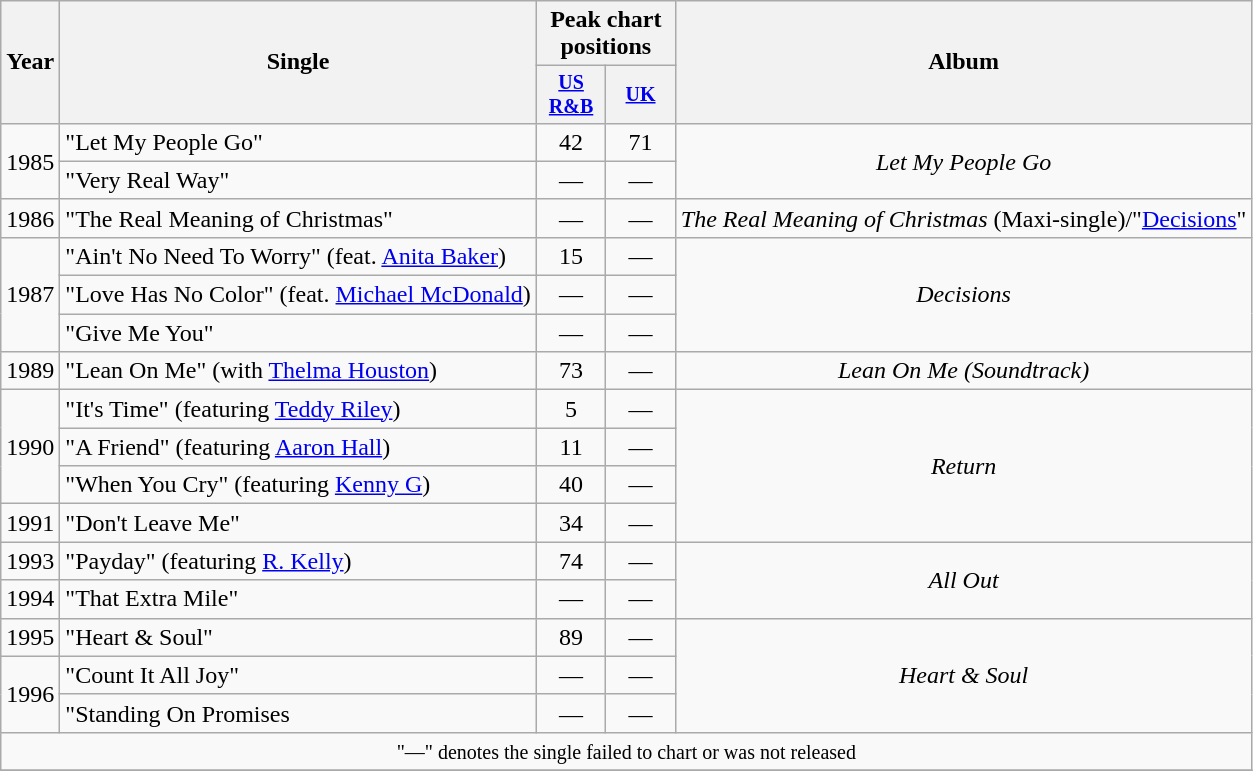<table class="wikitable" style="text-align:center;">
<tr>
<th rowspan="2">Year</th>
<th rowspan="2">Single</th>
<th colspan="2">Peak chart positions</th>
<th rowspan="2">Album</th>
</tr>
<tr style="font-size:smaller;">
<th style="width:40px;"><a href='#'>US<br>R&B</a></th>
<th style="width:40px;"><a href='#'>UK</a></th>
</tr>
<tr>
<td rowspan="2">1985</td>
<td style="text-align:left;">"Let My People Go"</td>
<td>42</td>
<td>71</td>
<td style="text-align:center;" rowspan="2"><em>Let My People Go</em></td>
</tr>
<tr>
<td style="text-align:left;">"Very Real Way"</td>
<td>—</td>
<td>—</td>
</tr>
<tr>
<td>1986</td>
<td style="text-align:left;">"The Real Meaning of Christmas"</td>
<td>—</td>
<td>—</td>
<td style="text-align:center;"><em>The Real Meaning of Christmas</em> (Maxi-single)/"<a href='#'>Decisions</a>"</td>
</tr>
<tr>
<td rowspan="3">1987</td>
<td style="text-align:left;">"Ain't No Need To Worry" (feat. <a href='#'>Anita Baker</a>)</td>
<td>15</td>
<td>—</td>
<td style="text-align:center;" rowspan="3"><em>Decisions</em></td>
</tr>
<tr>
<td style="text-align:left;">"Love Has No Color" (feat. <a href='#'>Michael McDonald</a>)</td>
<td>—</td>
<td>—</td>
</tr>
<tr>
<td style="text-align:left;">"Give Me You"</td>
<td>—</td>
<td>—</td>
</tr>
<tr>
<td>1989</td>
<td style="text-align:left;">"Lean On Me" (with <a href='#'>Thelma Houston</a>)</td>
<td>73</td>
<td>—</td>
<td style="text-align:center;"><em>Lean On Me (Soundtrack)</em></td>
</tr>
<tr>
<td rowspan="3">1990</td>
<td style="text-align:left;">"It's Time" (featuring <a href='#'>Teddy Riley</a>)</td>
<td>5</td>
<td>—</td>
<td style="text-align:center;" rowspan="4"><em>Return</em></td>
</tr>
<tr>
<td style="text-align:left;">"A Friend" (featuring <a href='#'>Aaron Hall</a>)</td>
<td>11</td>
<td>—</td>
</tr>
<tr>
<td style="text-align:left;">"When You Cry" (featuring <a href='#'>Kenny G</a>)</td>
<td>40</td>
<td>—</td>
</tr>
<tr>
<td>1991</td>
<td style="text-align:left;">"Don't Leave Me"</td>
<td>34</td>
<td>—</td>
</tr>
<tr>
<td>1993</td>
<td style="text-align:left;">"Payday" (featuring <a href='#'>R. Kelly</a>)</td>
<td>74</td>
<td>—</td>
<td style="text-align:center;" rowspan="2"><em>All Out</em></td>
</tr>
<tr>
<td>1994</td>
<td style="text-align:left;">"That Extra Mile"</td>
<td>—</td>
<td>—</td>
</tr>
<tr>
<td>1995</td>
<td style="text-align:left;">"Heart & Soul"</td>
<td>89</td>
<td>—</td>
<td style="text-align:center;" rowspan="3"><em>Heart & Soul</em></td>
</tr>
<tr>
<td rowspan="2">1996</td>
<td style="text-align:left;">"Count It All Joy"</td>
<td>—</td>
<td>—</td>
</tr>
<tr>
<td style="text-align:left;">"Standing On Promises</td>
<td>—</td>
<td>—</td>
</tr>
<tr>
<td style="text-align:center;" colspan="6"><small>"—" denotes the single failed to chart or was not released</small></td>
</tr>
<tr>
</tr>
</table>
